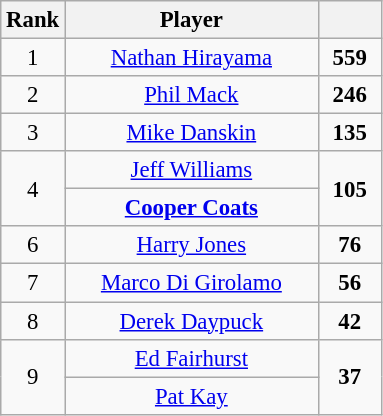<table class="wikitable" style="font-size:95%; text-align:center;">
<tr>
<th style="width:25px;">Rank</th>
<th style="width:162px;">Player</th>
<th style="width:35px;"></th>
</tr>
<tr>
<td>1</td>
<td><a href='#'>Nathan Hirayama</a></td>
<td><strong>559</strong></td>
</tr>
<tr>
<td>2</td>
<td><a href='#'>Phil Mack</a></td>
<td><strong>246</strong></td>
</tr>
<tr>
<td>3</td>
<td><a href='#'>Mike Danskin</a></td>
<td><strong>135</strong></td>
</tr>
<tr>
<td rowspan=2>4</td>
<td><a href='#'>Jeff Williams</a></td>
<td rowspan=2><strong>105</strong></td>
</tr>
<tr>
<td><strong><a href='#'>Cooper Coats</a></strong></td>
</tr>
<tr>
<td>6</td>
<td><a href='#'>Harry Jones</a></td>
<td><strong>76</strong></td>
</tr>
<tr>
<td>7</td>
<td><a href='#'>Marco Di Girolamo</a></td>
<td><strong>56</strong></td>
</tr>
<tr>
<td>8</td>
<td><a href='#'>Derek Daypuck</a></td>
<td><strong>42</strong></td>
</tr>
<tr>
<td rowspan=2>9</td>
<td><a href='#'>Ed Fairhurst</a></td>
<td rowspan=2><strong>37</strong></td>
</tr>
<tr>
<td><a href='#'>Pat Kay</a></td>
</tr>
</table>
